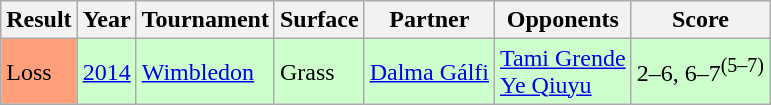<table class="sortable wikitable">
<tr>
<th>Result</th>
<th>Year</th>
<th>Tournament</th>
<th>Surface</th>
<th>Partner</th>
<th>Opponents</th>
<th class="unsortable">Score</th>
</tr>
<tr bgcolor=CCFFCC>
<td style="background:#ffa07a;">Loss</td>
<td><a href='#'>2014</a></td>
<td><a href='#'>Wimbledon</a></td>
<td>Grass</td>
<td> <a href='#'>Dalma Gálfi</a></td>
<td> <a href='#'>Tami Grende</a> <br>  <a href='#'>Ye Qiuyu</a></td>
<td>2–6, 6–7<sup>(5–7)</sup></td>
</tr>
</table>
